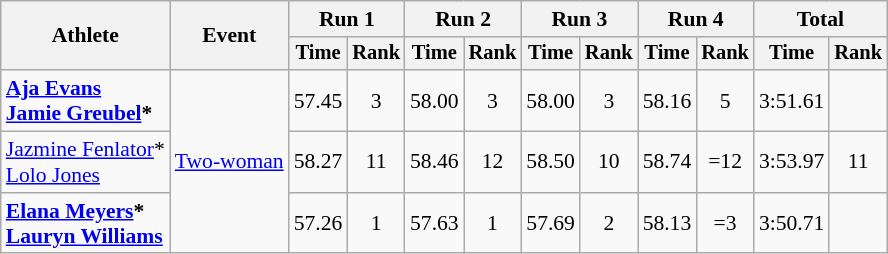<table class=wikitable style=font-size:90%;text-align:center>
<tr>
<th rowspan=2>Athlete</th>
<th rowspan=2>Event</th>
<th colspan=2>Run 1</th>
<th colspan=2>Run 2</th>
<th colspan=2>Run 3</th>
<th colspan=2>Run 4</th>
<th colspan=2>Total</th>
</tr>
<tr style=font-size:95%>
<th>Time</th>
<th>Rank</th>
<th>Time</th>
<th>Rank</th>
<th>Time</th>
<th>Rank</th>
<th>Time</th>
<th>Rank</th>
<th>Time</th>
<th>Rank</th>
</tr>
<tr>
<td align=left><strong><a href='#'>Aja Evans</a><br><a href='#'>Jamie Greubel</a>*</strong></td>
<td align=left rowspan=3><a href='#'>Two-woman</a></td>
<td>57.45</td>
<td>3</td>
<td>58.00</td>
<td>3</td>
<td>58.00</td>
<td>3</td>
<td>58.16</td>
<td>5</td>
<td>3:51.61</td>
<td></td>
</tr>
<tr>
<td align=left><a href='#'>Jazmine Fenlator</a>*<br><a href='#'>Lolo Jones</a></td>
<td>58.27</td>
<td>11</td>
<td>58.46</td>
<td>12</td>
<td>58.50</td>
<td>10</td>
<td>58.74</td>
<td>=12</td>
<td>3:53.97</td>
<td>11</td>
</tr>
<tr>
<td align=left><strong><a href='#'>Elana Meyers</a>*<br><a href='#'>Lauryn Williams</a></strong></td>
<td>57.26</td>
<td>1</td>
<td>57.63</td>
<td>1</td>
<td>57.69</td>
<td>2</td>
<td>58.13</td>
<td>=3</td>
<td>3:50.71</td>
<td></td>
</tr>
</table>
